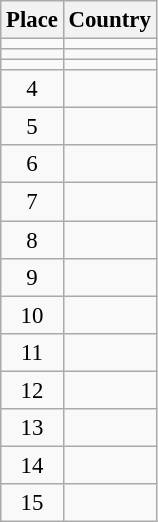<table class="wikitable" style="font-size:95%;">
<tr>
<th>Place</th>
<th>Country</th>
</tr>
<tr>
<td align=center></td>
<td></td>
</tr>
<tr>
<td align="center"></td>
<td></td>
</tr>
<tr>
<td align="center"></td>
<td></td>
</tr>
<tr>
<td align="center">4</td>
<td></td>
</tr>
<tr>
<td align="center">5</td>
<td></td>
</tr>
<tr>
<td align="center">6</td>
<td></td>
</tr>
<tr>
<td align="center">7</td>
<td></td>
</tr>
<tr>
<td align="center">8</td>
<td></td>
</tr>
<tr>
<td align="center">9</td>
<td></td>
</tr>
<tr>
<td align="center">10</td>
<td></td>
</tr>
<tr>
<td align="center">11</td>
<td></td>
</tr>
<tr>
<td align="center">12</td>
<td></td>
</tr>
<tr>
<td align="center">13</td>
<td></td>
</tr>
<tr>
<td align="center">14</td>
<td></td>
</tr>
<tr>
<td align=center>15</td>
<td></td>
</tr>
</table>
